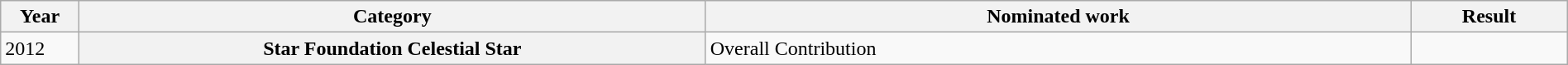<table class="wikitable sortable plainrowheaders" style="width:100%;">
<tr>
<th scope="col" style="width:5%;">Year</th>
<th scope="col" style="width:40%;">Category</th>
<th scope="col" style="width:45%;">Nominated work</th>
<th scope="col" style="width:10%;">Result</th>
</tr>
<tr>
<td>2012</td>
<th scope="row">Star Foundation Celestial Star</th>
<td>Overall Contribution</td>
<td></td>
</tr>
</table>
